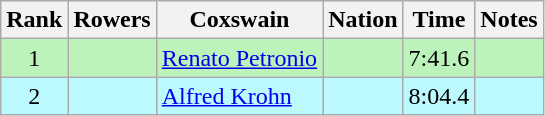<table class="wikitable sortable" style="text-align:center">
<tr>
<th>Rank</th>
<th>Rowers</th>
<th>Coxswain</th>
<th>Nation</th>
<th>Time</th>
<th>Notes</th>
</tr>
<tr bgcolor=bbf3bb>
<td>1</td>
<td align=left></td>
<td align=left><a href='#'>Renato Petronio</a></td>
<td align=left></td>
<td>7:41.6</td>
<td></td>
</tr>
<tr bgcolor=bbf9ff>
<td>2</td>
<td align=left></td>
<td align=left><a href='#'>Alfred Krohn</a></td>
<td align=left></td>
<td>8:04.4</td>
<td></td>
</tr>
</table>
